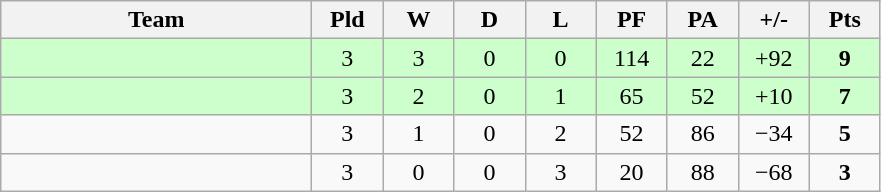<table class="wikitable" style="text-align: center;">
<tr>
<th width="200">Team</th>
<th width="40">Pld</th>
<th width="40">W</th>
<th width="40">D</th>
<th width="40">L</th>
<th width="40">PF</th>
<th width="40">PA</th>
<th width="40">+/-</th>
<th width="40">Pts</th>
</tr>
<tr bgcolor=ccffcc>
<td align=left></td>
<td>3</td>
<td>3</td>
<td>0</td>
<td>0</td>
<td>114</td>
<td>22</td>
<td>+92</td>
<td><strong>9</strong></td>
</tr>
<tr bgcolor=ccffcc>
<td align=left></td>
<td>3</td>
<td>2</td>
<td>0</td>
<td>1</td>
<td>65</td>
<td>52</td>
<td>+10</td>
<td><strong>7</strong></td>
</tr>
<tr>
<td align=left></td>
<td>3</td>
<td>1</td>
<td>0</td>
<td>2</td>
<td>52</td>
<td>86</td>
<td>−34</td>
<td><strong>5</strong></td>
</tr>
<tr>
<td align=left></td>
<td>3</td>
<td>0</td>
<td>0</td>
<td>3</td>
<td>20</td>
<td>88</td>
<td>−68</td>
<td><strong>3</strong></td>
</tr>
</table>
